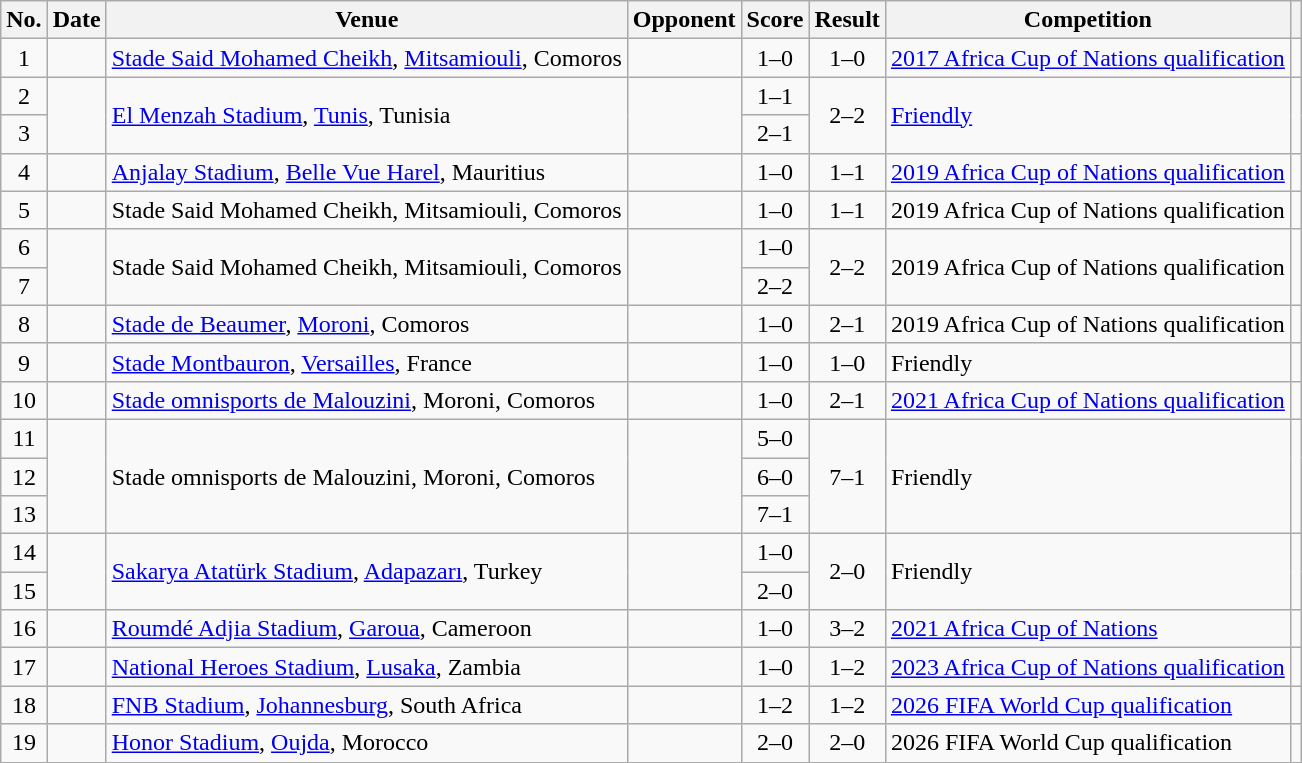<table class="wikitable sortable">
<tr>
<th scope="col">No.</th>
<th scope="col">Date</th>
<th scope="col">Venue</th>
<th scope="col">Opponent</th>
<th scope="col">Score</th>
<th scope="col">Result</th>
<th scope="col">Competition</th>
<th scope="col" class="unsortable"></th>
</tr>
<tr>
<td style="text-align:center">1</td>
<td></td>
<td><a href='#'>Stade Said Mohamed Cheikh</a>, <a href='#'>Mitsamiouli</a>, Comoros</td>
<td></td>
<td style="text-align:center">1–0</td>
<td style="text-align:center">1–0</td>
<td><a href='#'>2017 Africa Cup of Nations qualification</a></td>
<td></td>
</tr>
<tr>
<td style="text-align:center">2</td>
<td rowspan="2"></td>
<td rowspan="2"><a href='#'>El Menzah Stadium</a>, <a href='#'>Tunis</a>, Tunisia</td>
<td rowspan="2"></td>
<td style="text-align:center">1–1</td>
<td rowspan="2" style="text-align:center">2–2</td>
<td rowspan="2"><a href='#'>Friendly</a></td>
<td rowspan="2"></td>
</tr>
<tr>
<td style="text-align:center">3</td>
<td style="text-align:center">2–1</td>
</tr>
<tr>
<td style="text-align:center">4</td>
<td></td>
<td><a href='#'>Anjalay Stadium</a>, <a href='#'>Belle Vue Harel</a>, Mauritius</td>
<td></td>
<td style="text-align:center">1–0</td>
<td style="text-align:center">1–1</td>
<td><a href='#'>2019 Africa Cup of Nations qualification</a></td>
<td></td>
</tr>
<tr>
<td style="text-align:center">5</td>
<td></td>
<td>Stade Said Mohamed Cheikh, Mitsamiouli, Comoros</td>
<td></td>
<td style="text-align:center">1–0</td>
<td style="text-align:center">1–1</td>
<td>2019 Africa Cup of Nations qualification</td>
<td></td>
</tr>
<tr>
<td style="text-align:center">6</td>
<td rowspan="2"></td>
<td rowspan="2">Stade Said Mohamed Cheikh, Mitsamiouli, Comoros</td>
<td rowspan="2"></td>
<td style="text-align:center">1–0</td>
<td rowspan="2" style="text-align:center">2–2</td>
<td rowspan="2">2019 Africa Cup of Nations qualification</td>
<td rowspan="2"></td>
</tr>
<tr>
<td style="text-align:center">7</td>
<td style="text-align:center">2–2</td>
</tr>
<tr>
<td style="text-align:center">8</td>
<td></td>
<td><a href='#'>Stade de Beaumer</a>, <a href='#'>Moroni</a>, Comoros</td>
<td></td>
<td style="text-align:center">1–0</td>
<td style="text-align:center">2–1</td>
<td>2019 Africa Cup of Nations qualification</td>
<td></td>
</tr>
<tr>
<td style="text-align:center">9</td>
<td></td>
<td><a href='#'>Stade Montbauron</a>, <a href='#'>Versailles</a>, France</td>
<td></td>
<td style="text-align:center">1–0</td>
<td style="text-align:center">1–0</td>
<td>Friendly</td>
<td></td>
</tr>
<tr>
<td style="text-align:center">10</td>
<td></td>
<td><a href='#'>Stade omnisports de Malouzini</a>, Moroni, Comoros</td>
<td></td>
<td style="text-align:center">1–0</td>
<td style="text-align:center">2–1</td>
<td><a href='#'>2021 Africa Cup of Nations qualification</a></td>
<td></td>
</tr>
<tr>
<td style="text-align:center">11</td>
<td rowspan="3"></td>
<td rowspan="3">Stade omnisports de Malouzini, Moroni, Comoros</td>
<td rowspan="3"></td>
<td style="text-align:center">5–0</td>
<td rowspan="3" style="text-align:center">7–1</td>
<td rowspan="3">Friendly</td>
<td rowspan="3"></td>
</tr>
<tr>
<td style="text-align:center">12</td>
<td style="text-align:center">6–0</td>
</tr>
<tr>
<td style="text-align:center">13</td>
<td style="text-align:center">7–1</td>
</tr>
<tr>
<td style="text-align:center">14</td>
<td rowspan="2"></td>
<td rowspan="2"><a href='#'>Sakarya Atatürk Stadium</a>, <a href='#'>Adapazarı</a>, Turkey</td>
<td rowspan="2"></td>
<td style="text-align:center">1–0</td>
<td rowspan="2" style="text-align:center">2–0</td>
<td rowspan="2">Friendly</td>
<td rowspan="2"></td>
</tr>
<tr>
<td style="text-align:center">15</td>
<td style="text-align:center">2–0</td>
</tr>
<tr>
<td style="text-align:center">16</td>
<td></td>
<td><a href='#'>Roumdé Adjia Stadium</a>, <a href='#'>Garoua</a>, Cameroon</td>
<td></td>
<td style="text-align:center">1–0</td>
<td style="text-align:center">3–2</td>
<td><a href='#'>2021 Africa Cup of Nations</a></td>
<td></td>
</tr>
<tr>
<td style="text-align:center">17</td>
<td></td>
<td><a href='#'>National Heroes Stadium</a>, <a href='#'>Lusaka</a>, Zambia</td>
<td></td>
<td style="text-align:center">1–0</td>
<td style="text-align:center">1–2</td>
<td><a href='#'>2023 Africa Cup of Nations qualification</a></td>
<td></td>
</tr>
<tr>
<td style="text-align:center">18</td>
<td></td>
<td><a href='#'>FNB Stadium</a>, <a href='#'>Johannesburg</a>, South Africa</td>
<td></td>
<td style="text-align:center">1–2</td>
<td style="text-align:center">1–2</td>
<td><a href='#'>2026 FIFA World Cup qualification</a></td>
<td></td>
</tr>
<tr>
<td style="text-align:center">19</td>
<td></td>
<td><a href='#'>Honor Stadium</a>, <a href='#'>Oujda</a>, Morocco</td>
<td></td>
<td style="text-align:center">2–0</td>
<td style="text-align:center">2–0</td>
<td>2026 FIFA World Cup qualification</td>
<td></td>
</tr>
</table>
